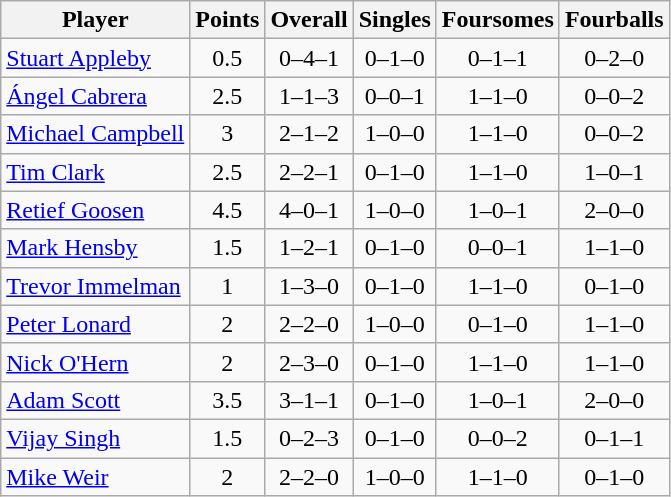<table class="wikitable sortable" style="text-align:center">
<tr>
<th>Player</th>
<th>Points</th>
<th>Overall</th>
<th>Singles</th>
<th>Foursomes</th>
<th>Fourballs</th>
</tr>
<tr>
<td align=left><a href='#'>Stuart Appleby</a></td>
<td>0.5</td>
<td>0–4–1</td>
<td>0–1–0</td>
<td>0–1–1</td>
<td>0–2–0</td>
</tr>
<tr>
<td align=left><a href='#'>Ángel Cabrera</a></td>
<td>2.5</td>
<td>1–1–3</td>
<td>0–0–1</td>
<td>1–1–0</td>
<td>0–0–2</td>
</tr>
<tr>
<td align=left><a href='#'>Michael Campbell</a></td>
<td>3</td>
<td>2–1–2</td>
<td>1–0–0</td>
<td>1–1–0</td>
<td>0–0–2</td>
</tr>
<tr>
<td align=left><a href='#'>Tim Clark</a></td>
<td>2.5</td>
<td>2–2–1</td>
<td>0–1–0</td>
<td>1–1–0</td>
<td>1–0–1</td>
</tr>
<tr>
<td align=left><a href='#'>Retief Goosen</a></td>
<td>4.5</td>
<td>4–0–1</td>
<td>1–0–0</td>
<td>1–0–1</td>
<td>2–0–0</td>
</tr>
<tr>
<td align=left><a href='#'>Mark Hensby</a></td>
<td>1.5</td>
<td>1–2–1</td>
<td>0–1–0</td>
<td>0–0–1</td>
<td>1–1–0</td>
</tr>
<tr>
<td align=left><a href='#'>Trevor Immelman</a></td>
<td>1</td>
<td>1–3–0</td>
<td>0–1–0</td>
<td>1–1–0</td>
<td>0–1–0</td>
</tr>
<tr>
<td align=left><a href='#'>Peter Lonard</a></td>
<td>2</td>
<td>2–2–0</td>
<td>1–0–0</td>
<td>0–1–0</td>
<td>1–1–0</td>
</tr>
<tr>
<td align=left><a href='#'>Nick O'Hern</a></td>
<td>2</td>
<td>2–3–0</td>
<td>0–1–0</td>
<td>1–1–0</td>
<td>1–1–0</td>
</tr>
<tr>
<td align=left><a href='#'>Adam Scott</a></td>
<td>3.5</td>
<td>3–1–1</td>
<td>0–1–0</td>
<td>1–0–1</td>
<td>2–0–0</td>
</tr>
<tr>
<td align=left><a href='#'>Vijay Singh</a></td>
<td>1.5</td>
<td>0–2–3</td>
<td>0–1–0</td>
<td>0–0–2</td>
<td>0–1–1</td>
</tr>
<tr>
<td align=left><a href='#'>Mike Weir</a></td>
<td>2</td>
<td>2–2–0</td>
<td>1–0–0</td>
<td>1–1–0</td>
<td>0–1–0</td>
</tr>
</table>
